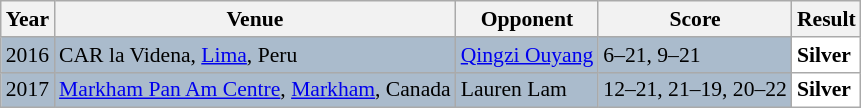<table class="sortable wikitable" style="font-size: 90%;">
<tr>
<th>Year</th>
<th>Venue</th>
<th>Opponent</th>
<th>Score</th>
<th>Result</th>
</tr>
<tr style="background:#AABBCC">
<td align="center">2016</td>
<td align="left">CAR la Videna, <a href='#'>Lima</a>, Peru</td>
<td align="left"> <a href='#'>Qingzi Ouyang</a></td>
<td align="left">6–21, 9–21</td>
<td style="text-align:left; background:white"> <strong>Silver</strong></td>
</tr>
<tr style="background:#AABBCC">
<td align="center">2017</td>
<td align="left"><a href='#'>Markham Pan Am Centre</a>, <a href='#'>Markham</a>, Canada</td>
<td align="left"> Lauren Lam</td>
<td align="left">12–21, 21–19, 20–22</td>
<td style="text-align:left; background:white"> <strong>Silver</strong></td>
</tr>
</table>
